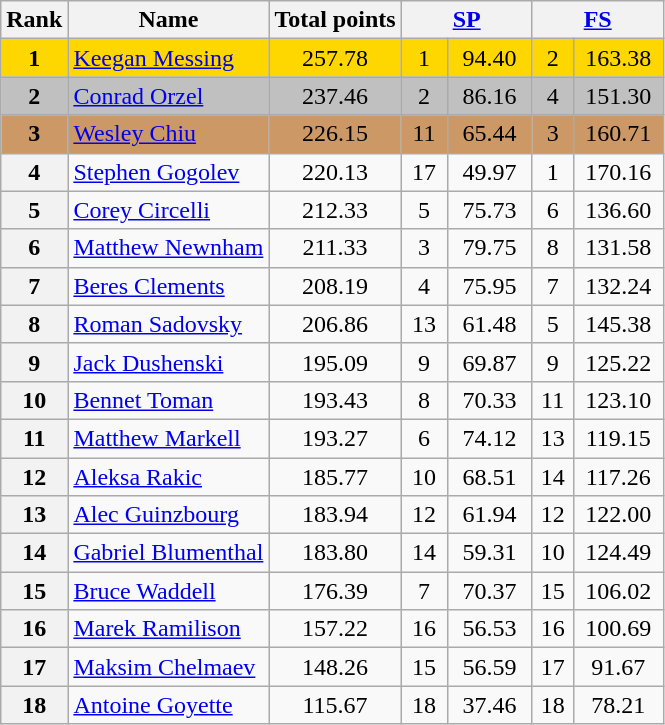<table class="wikitable sortable">
<tr>
<th>Rank</th>
<th>Name</th>
<th>Total points</th>
<th colspan="2" width="80px"><a href='#'>SP</a></th>
<th colspan="2" width="80px"><a href='#'>FS</a></th>
</tr>
<tr bgcolor="gold">
<td align="center"><strong>1</strong></td>
<td><a href='#'>Keegan Messing</a></td>
<td align="center">257.78</td>
<td align="center">1</td>
<td align="center">94.40</td>
<td align="center">2</td>
<td align="center">163.38</td>
</tr>
<tr bgcolor="silver">
<td align="center"><strong>2</strong></td>
<td><a href='#'>Conrad Orzel</a></td>
<td align="center">237.46</td>
<td align="center">2</td>
<td align="center">86.16</td>
<td align="center">4</td>
<td align="center">151.30</td>
</tr>
<tr bgcolor="cc9966">
<td align="center"><strong>3</strong></td>
<td><a href='#'>Wesley Chiu</a></td>
<td align="center">226.15</td>
<td align="center">11</td>
<td align="center">65.44</td>
<td align="center">3</td>
<td align="center">160.71</td>
</tr>
<tr>
<th>4</th>
<td><a href='#'>Stephen Gogolev</a></td>
<td align="center">220.13</td>
<td align="center">17</td>
<td align="center">49.97</td>
<td align="center">1</td>
<td align="center">170.16</td>
</tr>
<tr>
<th>5</th>
<td><a href='#'>Corey Circelli</a></td>
<td align="center">212.33</td>
<td align="center">5</td>
<td align="center">75.73</td>
<td align="center">6</td>
<td align="center">136.60</td>
</tr>
<tr>
<th>6</th>
<td><a href='#'>Matthew Newnham</a></td>
<td align="center">211.33</td>
<td align="center">3</td>
<td align="center">79.75</td>
<td align="center">8</td>
<td align="center">131.58</td>
</tr>
<tr>
<th>7</th>
<td><a href='#'>Beres Clements</a></td>
<td align="center">208.19</td>
<td align="center">4</td>
<td align="center">75.95</td>
<td align="center">7</td>
<td align="center">132.24</td>
</tr>
<tr>
<th>8</th>
<td><a href='#'>Roman Sadovsky</a></td>
<td align="center">206.86</td>
<td align="center">13</td>
<td align="center">61.48</td>
<td align="center">5</td>
<td align="center">145.38</td>
</tr>
<tr>
<th>9</th>
<td><a href='#'>Jack Dushenski</a></td>
<td align="center">195.09</td>
<td align="center">9</td>
<td align="center">69.87</td>
<td align="center">9</td>
<td align="center">125.22</td>
</tr>
<tr>
<th>10</th>
<td><a href='#'>Bennet Toman</a></td>
<td align="center">193.43</td>
<td align="center">8</td>
<td align="center">70.33</td>
<td align="center">11</td>
<td align="center">123.10</td>
</tr>
<tr>
<th>11</th>
<td><a href='#'>Matthew Markell</a></td>
<td align="center">193.27</td>
<td align="center">6</td>
<td align="center">74.12</td>
<td align="center">13</td>
<td align="center">119.15</td>
</tr>
<tr>
<th>12</th>
<td><a href='#'>Aleksa Rakic</a></td>
<td align="center">185.77</td>
<td align="center">10</td>
<td align="center">68.51</td>
<td align="center">14</td>
<td align="center">117.26</td>
</tr>
<tr>
<th>13</th>
<td><a href='#'>Alec Guinzbourg</a></td>
<td align="center">183.94</td>
<td align="center">12</td>
<td align="center">61.94</td>
<td align="center">12</td>
<td align="center">122.00</td>
</tr>
<tr>
<th>14</th>
<td><a href='#'>Gabriel Blumenthal</a></td>
<td align="center">183.80</td>
<td align="center">14</td>
<td align="center">59.31</td>
<td align="center">10</td>
<td align="center">124.49</td>
</tr>
<tr>
<th>15</th>
<td><a href='#'>Bruce Waddell</a></td>
<td align="center">176.39</td>
<td align="center">7</td>
<td align="center">70.37</td>
<td align="center">15</td>
<td align="center">106.02</td>
</tr>
<tr>
<th>16</th>
<td><a href='#'>Marek Ramilison</a></td>
<td align="center">157.22</td>
<td align="center">16</td>
<td align="center">56.53</td>
<td align="center">16</td>
<td align="center">100.69</td>
</tr>
<tr>
<th>17</th>
<td><a href='#'>Maksim Chelmaev</a></td>
<td align="center">148.26</td>
<td align="center">15</td>
<td align="center">56.59</td>
<td align="center">17</td>
<td align="center">91.67</td>
</tr>
<tr>
<th>18</th>
<td><a href='#'>Antoine Goyette</a></td>
<td align="center">115.67</td>
<td align="center">18</td>
<td align="center">37.46</td>
<td align="center">18</td>
<td align="center">78.21</td>
</tr>
</table>
